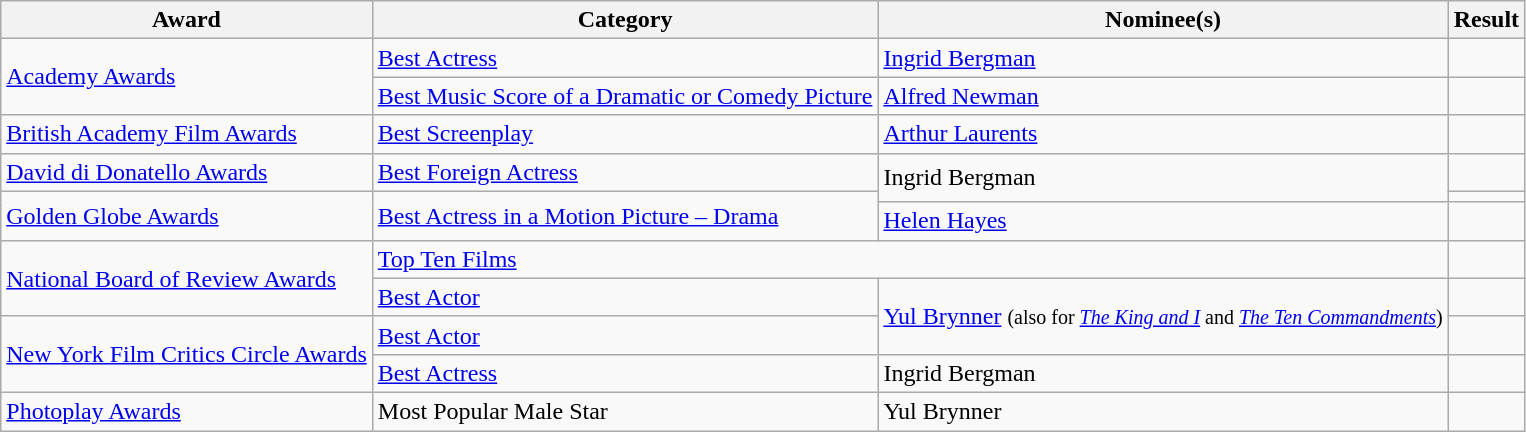<table class="wikitable plainrowheaders">
<tr>
<th>Award</th>
<th>Category</th>
<th>Nominee(s)</th>
<th>Result</th>
</tr>
<tr>
<td rowspan="2"><a href='#'>Academy Awards</a></td>
<td><a href='#'>Best Actress</a></td>
<td><a href='#'>Ingrid Bergman</a></td>
<td></td>
</tr>
<tr>
<td><a href='#'>Best Music Score of a Dramatic or Comedy Picture</a></td>
<td><a href='#'>Alfred Newman</a></td>
<td></td>
</tr>
<tr>
<td><a href='#'>British Academy Film Awards</a></td>
<td><a href='#'>Best Screenplay</a></td>
<td><a href='#'>Arthur Laurents</a></td>
<td></td>
</tr>
<tr>
<td><a href='#'>David di Donatello Awards</a></td>
<td><a href='#'>Best Foreign Actress</a></td>
<td rowspan="2">Ingrid Bergman</td>
<td></td>
</tr>
<tr>
<td rowspan="2"><a href='#'>Golden Globe Awards</a></td>
<td rowspan="2"><a href='#'>Best Actress in a Motion Picture – Drama</a></td>
<td></td>
</tr>
<tr>
<td><a href='#'>Helen Hayes</a></td>
<td></td>
</tr>
<tr>
<td rowspan="2"><a href='#'>National Board of Review Awards</a></td>
<td colspan="2"><a href='#'>Top Ten Films</a></td>
<td></td>
</tr>
<tr>
<td><a href='#'>Best Actor</a></td>
<td rowspan="2"><a href='#'>Yul Brynner</a> <small>(also for <em><a href='#'>The King and I</a></em> and <em><a href='#'>The Ten Commandments</a></em>)</small></td>
<td></td>
</tr>
<tr>
<td rowspan="2"><a href='#'>New York Film Critics Circle Awards</a></td>
<td><a href='#'>Best Actor</a></td>
<td></td>
</tr>
<tr>
<td><a href='#'>Best Actress</a></td>
<td>Ingrid Bergman</td>
<td></td>
</tr>
<tr>
<td><a href='#'>Photoplay Awards</a></td>
<td>Most Popular Male Star</td>
<td>Yul Brynner</td>
<td></td>
</tr>
</table>
